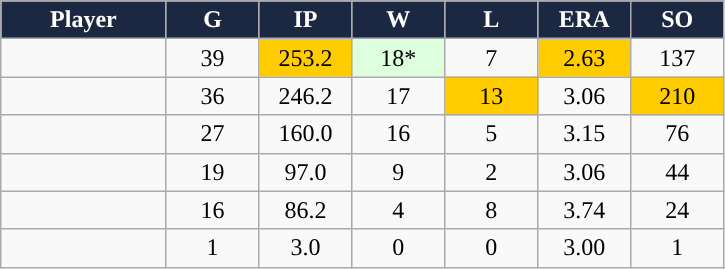<table class="wikitable sortable" style="text-align:center;">
<tr>
<th style="background:#1c2841;color:white;" width="16%">Player</th>
<th style="background:#1c2841;color:white;" width="9%">G</th>
<th style="background:#1c2841;color:white;" width="9%">IP</th>
<th style="background:#1c2841;color:white;" width="9%">W</th>
<th style="background:#1c2841;color:white;" width="9%">L</th>
<th style="background:#1c2841;color:white;" width="9%">ERA</th>
<th style="background:#1c2841;color:white;" width="9%">SO</th>
</tr>
<tr align="center">
<td></td>
<td>39</td>
<td style="background:#fc0;">253.2</td>
<td style="background:#DDFFDD;">18*</td>
<td>7</td>
<td style="background:#fc0;">2.63</td>
<td>137</td>
</tr>
<tr align="center">
<td></td>
<td>36</td>
<td>246.2</td>
<td>17</td>
<td style="background:#fc0;">13</td>
<td>3.06</td>
<td style="background:#fc0;">210</td>
</tr>
<tr align="center">
<td></td>
<td>27</td>
<td>160.0</td>
<td>16</td>
<td>5</td>
<td>3.15</td>
<td>76</td>
</tr>
<tr align="center">
<td></td>
<td>19</td>
<td>97.0</td>
<td>9</td>
<td>2</td>
<td>3.06</td>
<td>44</td>
</tr>
<tr align="center">
<td></td>
<td>16</td>
<td>86.2</td>
<td>4</td>
<td>8</td>
<td>3.74</td>
<td>24</td>
</tr>
<tr align="center">
<td></td>
<td>1</td>
<td>3.0</td>
<td>0</td>
<td>0</td>
<td>3.00</td>
<td>1</td>
</tr>
</table>
